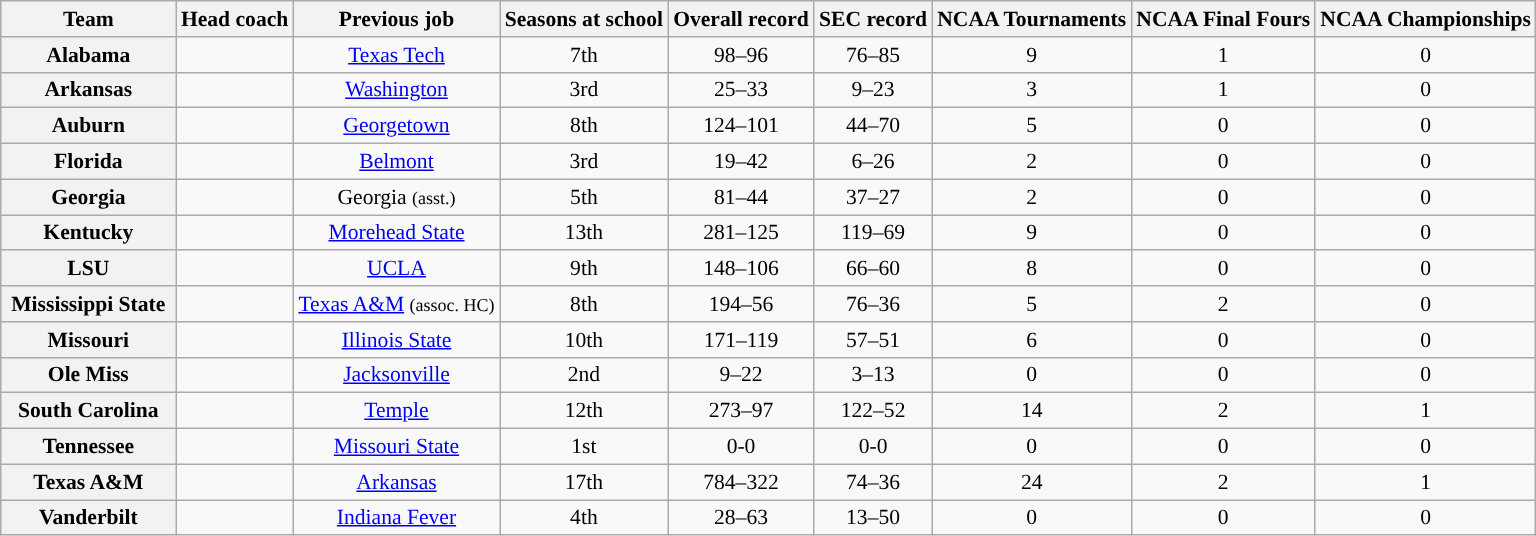<table class="wikitable sortable" style="text-align: center;font-size:90%;">
<tr>
<th width="110">Team</th>
<th>Head coach</th>
<th>Previous job</th>
<th>Seasons at school</th>
<th>Overall record</th>
<th>SEC record</th>
<th>NCAA Tournaments</th>
<th>NCAA Final Fours</th>
<th>NCAA Championships</th>
</tr>
<tr>
<th>Alabama</th>
<td></td>
<td><a href='#'>Texas Tech</a></td>
<td>7th</td>
<td>98–96</td>
<td>76–85</td>
<td>9</td>
<td>1</td>
<td>0</td>
</tr>
<tr>
<th>Arkansas</th>
<td></td>
<td><a href='#'>Washington</a></td>
<td>3rd</td>
<td>25–33</td>
<td>9–23</td>
<td>3</td>
<td>1</td>
<td>0</td>
</tr>
<tr>
<th>Auburn</th>
<td></td>
<td><a href='#'>Georgetown</a></td>
<td>8th</td>
<td>124–101</td>
<td>44–70</td>
<td>5</td>
<td>0</td>
<td>0</td>
</tr>
<tr>
<th>Florida</th>
<td></td>
<td><a href='#'>Belmont</a></td>
<td>3rd</td>
<td>19–42</td>
<td>6–26</td>
<td>2</td>
<td>0</td>
<td>0</td>
</tr>
<tr>
<th>Georgia</th>
<td></td>
<td>Georgia <small>(asst.)</small></td>
<td>5th</td>
<td>81–44</td>
<td>37–27</td>
<td>2</td>
<td>0</td>
<td>0</td>
</tr>
<tr>
<th>Kentucky</th>
<td></td>
<td><a href='#'>Morehead State</a></td>
<td>13th</td>
<td>281–125</td>
<td>119–69</td>
<td>9</td>
<td>0</td>
<td>0</td>
</tr>
<tr>
<th>LSU</th>
<td></td>
<td><a href='#'>UCLA</a></td>
<td>9th</td>
<td>148–106</td>
<td>66–60</td>
<td>8</td>
<td>0</td>
<td>0</td>
</tr>
<tr>
<th>Mississippi State</th>
<td></td>
<td><a href='#'>Texas A&M</a> <small>(assoc. HC)</small></td>
<td>8th</td>
<td>194–56</td>
<td>76–36</td>
<td>5</td>
<td>2</td>
<td>0</td>
</tr>
<tr>
<th>Missouri</th>
<td></td>
<td><a href='#'>Illinois State</a></td>
<td>10th</td>
<td>171–119</td>
<td>57–51</td>
<td>6</td>
<td>0</td>
<td>0</td>
</tr>
<tr>
<th>Ole Miss</th>
<td></td>
<td><a href='#'>Jacksonville</a></td>
<td>2nd</td>
<td>9–22</td>
<td>3–13</td>
<td>0</td>
<td>0</td>
<td>0</td>
</tr>
<tr>
<th>South Carolina</th>
<td></td>
<td><a href='#'>Temple</a></td>
<td>12th</td>
<td>273–97</td>
<td>122–52</td>
<td>14</td>
<td>2</td>
<td>1</td>
</tr>
<tr>
<th>Tennessee</th>
<td></td>
<td><a href='#'>Missouri State</a></td>
<td>1st</td>
<td>0-0</td>
<td>0-0</td>
<td>0</td>
<td>0</td>
<td>0</td>
</tr>
<tr>
<th>Texas A&M</th>
<td></td>
<td><a href='#'>Arkansas</a></td>
<td>17th</td>
<td>784–322</td>
<td>74–36</td>
<td>24</td>
<td>2</td>
<td>1</td>
</tr>
<tr>
<th>Vanderbilt</th>
<td></td>
<td><a href='#'>Indiana Fever</a></td>
<td>4th</td>
<td>28–63</td>
<td>13–50</td>
<td>0</td>
<td>0</td>
<td>0</td>
</tr>
</table>
